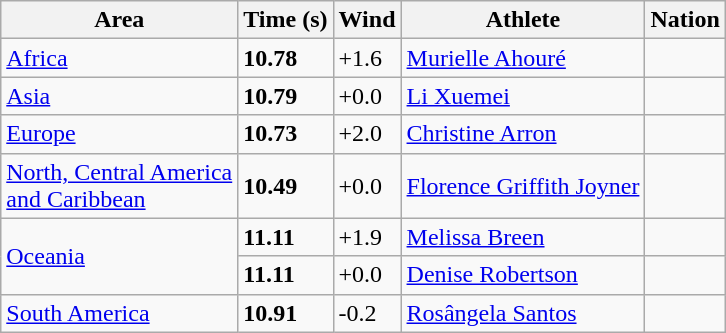<table class="wikitable">
<tr>
<th>Area</th>
<th>Time (s)</th>
<th>Wind</th>
<th>Athlete</th>
<th>Nation</th>
</tr>
<tr>
<td><a href='#'>Africa</a> </td>
<td><strong>10.78</strong></td>
<td>+1.6</td>
<td><a href='#'>Murielle Ahouré</a></td>
<td></td>
</tr>
<tr>
<td><a href='#'>Asia</a> </td>
<td><strong>10.79</strong></td>
<td>+0.0</td>
<td><a href='#'>Li Xuemei</a></td>
<td></td>
</tr>
<tr>
<td><a href='#'>Europe</a> </td>
<td><strong>10.73</strong></td>
<td>+2.0</td>
<td><a href='#'>Christine Arron</a></td>
<td></td>
</tr>
<tr>
<td><a href='#'>North, Central America<br> and Caribbean</a> </td>
<td><strong>10.49</strong> </td>
<td>+0.0</td>
<td><a href='#'>Florence Griffith Joyner</a></td>
<td></td>
</tr>
<tr>
<td rowspan=2><a href='#'>Oceania</a> </td>
<td><strong>11.11</strong></td>
<td>+1.9</td>
<td><a href='#'>Melissa Breen</a></td>
<td></td>
</tr>
<tr>
<td><strong>11.11</strong></td>
<td>+0.0</td>
<td><a href='#'>Denise Robertson</a></td>
<td></td>
</tr>
<tr>
<td><a href='#'>South America</a> </td>
<td><strong>10.91</strong></td>
<td>-0.2</td>
<td><a href='#'>Rosângela Santos</a></td>
<td></td>
</tr>
</table>
